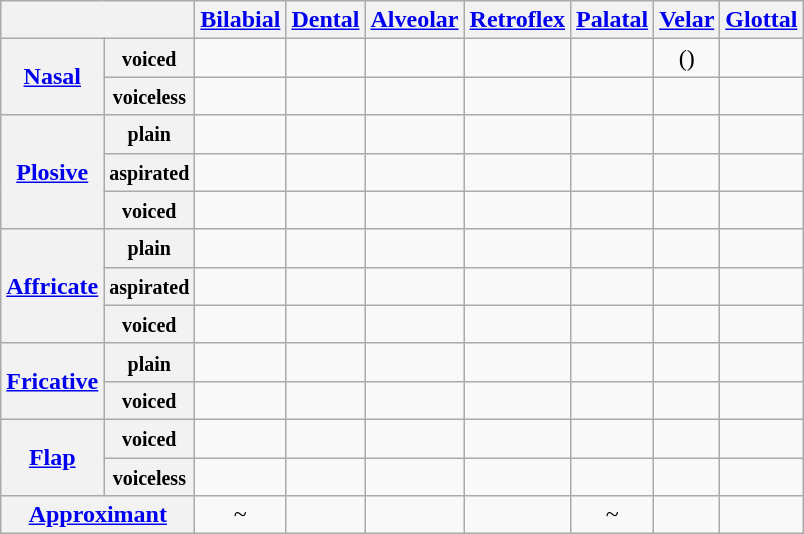<table class="wikitable">
<tr>
<th colspan="2"></th>
<th><a href='#'>Bilabial</a></th>
<th><a href='#'>Dental</a></th>
<th><a href='#'>Alveolar</a></th>
<th><a href='#'>Retroflex</a></th>
<th><a href='#'>Palatal</a></th>
<th><a href='#'>Velar</a></th>
<th><a href='#'>Glottal</a></th>
</tr>
<tr align="center">
<th rowspan="2"><a href='#'>Nasal</a></th>
<th><small>voiced</small></th>
<td></td>
<td></td>
<td></td>
<td></td>
<td></td>
<td>()</td>
<td></td>
</tr>
<tr align="center">
<th><small>voiceless</small></th>
<td></td>
<td></td>
<td></td>
<td></td>
<td></td>
<td></td>
<td></td>
</tr>
<tr align="center">
<th rowspan="3"><a href='#'>Plosive</a></th>
<th><small>plain</small></th>
<td></td>
<td></td>
<td></td>
<td></td>
<td></td>
<td></td>
<td></td>
</tr>
<tr align="center">
<th><small>aspirated</small></th>
<td></td>
<td></td>
<td></td>
<td></td>
<td></td>
<td></td>
<td></td>
</tr>
<tr align="center">
<th><small>voiced</small></th>
<td></td>
<td></td>
<td></td>
<td></td>
<td></td>
<td></td>
<td></td>
</tr>
<tr align="center">
<th rowspan="3"><a href='#'>Affricate</a></th>
<th><small>plain</small></th>
<td></td>
<td></td>
<td></td>
<td></td>
<td></td>
<td></td>
<td></td>
</tr>
<tr align="center">
<th><small>aspirated</small></th>
<td></td>
<td></td>
<td></td>
<td></td>
<td></td>
<td></td>
<td></td>
</tr>
<tr align="center">
<th><small>voiced</small></th>
<td></td>
<td></td>
<td></td>
<td></td>
<td></td>
<td></td>
<td></td>
</tr>
<tr align="center">
<th rowspan="2"><a href='#'>Fricative</a></th>
<th><small>plain</small></th>
<td></td>
<td></td>
<td></td>
<td></td>
<td></td>
<td></td>
<td></td>
</tr>
<tr align="center">
<th><small>voiced</small></th>
<td></td>
<td></td>
<td></td>
<td></td>
<td></td>
<td></td>
<td></td>
</tr>
<tr align="center">
<th rowspan="2"><a href='#'>Flap</a></th>
<th><small>voiced</small></th>
<td></td>
<td></td>
<td></td>
<td></td>
<td></td>
<td></td>
<td></td>
</tr>
<tr align="center">
<th><small>voiceless</small></th>
<td></td>
<td></td>
<td></td>
<td></td>
<td></td>
<td></td>
<td></td>
</tr>
<tr align="center">
<th colspan="2"><a href='#'>Approximant</a></th>
<td> ~ </td>
<td></td>
<td></td>
<td></td>
<td> ~ </td>
<td></td>
<td></td>
</tr>
</table>
